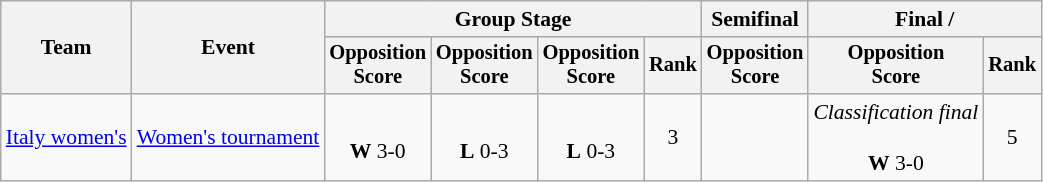<table class="wikitable" style="font-size:90%;text-align:center">
<tr>
<th rowspan="2">Team</th>
<th rowspan="2">Event</th>
<th colspan="4">Group Stage</th>
<th>Semifinal</th>
<th colspan="2">Final / </th>
</tr>
<tr style="font-size:95%">
<th>Opposition<br>Score</th>
<th>Opposition<br>Score</th>
<th>Opposition<br>Score</th>
<th>Rank</th>
<th>Opposition<br>Score</th>
<th>Opposition<br>Score</th>
<th>Rank</th>
</tr>
<tr>
<td align=left><a href='#'>Italy women's</a></td>
<td align=left><a href='#'>Women's tournament</a></td>
<td><br><strong>W</strong> 3-0</td>
<td><br><strong>L</strong> 0-3</td>
<td><br><strong>L</strong> 0-3</td>
<td>3</td>
<td></td>
<td><em>Classification final</em><br><br><strong>W</strong> 3-0</td>
<td>5</td>
</tr>
</table>
